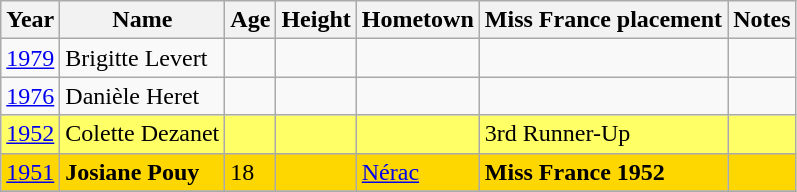<table class="wikitable sortable">
<tr>
<th>Year</th>
<th>Name</th>
<th>Age</th>
<th>Height</th>
<th>Hometown</th>
<th>Miss France placement</th>
<th>Notes</th>
</tr>
<tr>
<td><a href='#'>1979</a></td>
<td>Brigitte Levert</td>
<td></td>
<td></td>
<td></td>
<td></td>
<td></td>
</tr>
<tr>
<td><a href='#'>1976</a></td>
<td>Danièle Heret</td>
<td></td>
<td></td>
<td></td>
<td></td>
<td></td>
</tr>
<tr bgcolor=#FFFF66>
<td><a href='#'>1952</a></td>
<td>Colette Dezanet</td>
<td></td>
<td></td>
<td></td>
<td>3rd Runner-Up</td>
<td></td>
</tr>
<tr bgcolor=gold>
<td><a href='#'>1951</a></td>
<td><strong>Josiane Pouy</strong></td>
<td>18</td>
<td></td>
<td><a href='#'>Nérac</a></td>
<td><strong>Miss France 1952</strong></td>
<td></td>
</tr>
<tr>
</tr>
</table>
